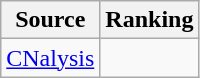<table class="wikitable" style="text-align:center">
<tr>
<th>Source</th>
<th>Ranking</th>
</tr>
<tr>
<td align=left><a href='#'>CNalysis</a></td>
<td></td>
</tr>
</table>
